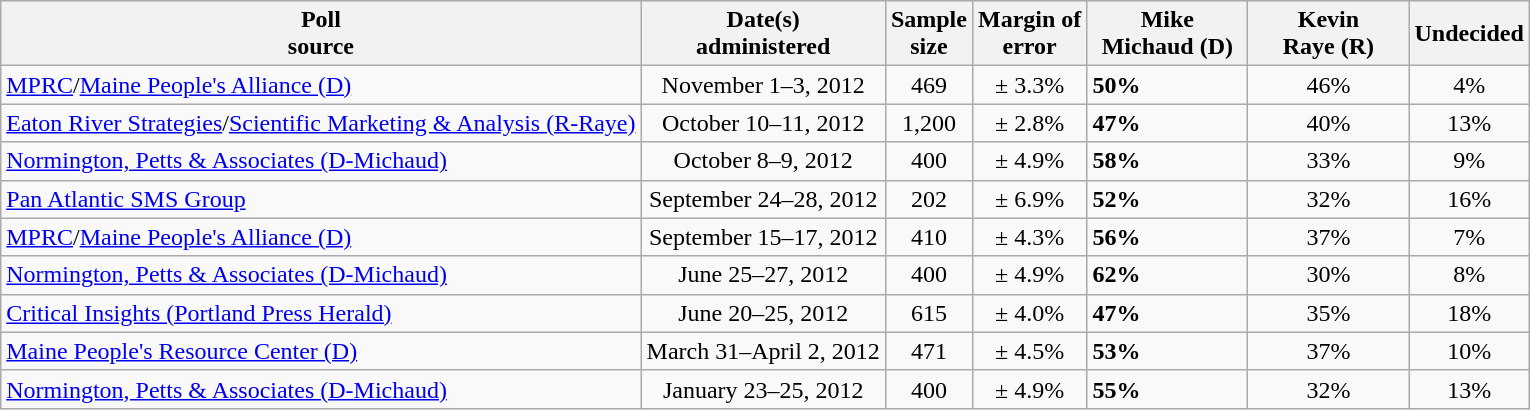<table class="wikitable">
<tr>
<th>Poll<br>source</th>
<th>Date(s)<br>administered</th>
<th>Sample<br>size</th>
<th>Margin of<br>error</th>
<th style="width:100px;">Mike<br>Michaud (D)</th>
<th style="width:100px;">Kevin<br>Raye (R)</th>
<th>Undecided</th>
</tr>
<tr>
<td><a href='#'>MPRC</a>/<a href='#'>Maine People's Alliance (D)</a></td>
<td align=center>November 1–3, 2012</td>
<td align=center>469</td>
<td align=center>± 3.3%</td>
<td><strong>50%</strong></td>
<td align=center>46%</td>
<td align=center>4%</td>
</tr>
<tr>
<td><a href='#'>Eaton River Strategies</a>/<a href='#'>Scientific Marketing & Analysis (R-Raye)</a></td>
<td align=center>October 10–11, 2012</td>
<td align=center>1,200</td>
<td align=center>± 2.8%</td>
<td><strong>47%</strong></td>
<td align=center>40%</td>
<td align=center>13%</td>
</tr>
<tr>
<td><a href='#'>Normington, Petts & Associates (D-Michaud)</a></td>
<td align=center>October 8–9, 2012</td>
<td align=center>400</td>
<td align=center>± 4.9%</td>
<td><strong>58%</strong></td>
<td align=center>33%</td>
<td align=center>9%</td>
</tr>
<tr>
<td><a href='#'>Pan Atlantic SMS Group</a></td>
<td align=center>September 24–28, 2012</td>
<td align=center>202</td>
<td align=center>± 6.9%</td>
<td><strong>52%</strong></td>
<td align=center>32%</td>
<td align=center>16%</td>
</tr>
<tr>
<td><a href='#'>MPRC</a>/<a href='#'>Maine People's Alliance (D)</a></td>
<td align=center>September 15–17, 2012</td>
<td align=center>410</td>
<td align=center>± 4.3%</td>
<td><strong>56%</strong></td>
<td align=center>37%</td>
<td align=center>7%</td>
</tr>
<tr>
<td><a href='#'>Normington, Petts & Associates (D-Michaud)</a></td>
<td align=center>June 25–27, 2012</td>
<td align=center>400</td>
<td align=center>± 4.9%</td>
<td><strong>62%</strong></td>
<td align=center>30%</td>
<td align=center>8%</td>
</tr>
<tr>
<td><a href='#'>Critical Insights (Portland Press Herald)</a></td>
<td align=center>June 20–25, 2012</td>
<td align=center>615</td>
<td align=center>± 4.0%</td>
<td><strong>47%</strong></td>
<td align=center>35%</td>
<td align=center>18%</td>
</tr>
<tr>
<td><a href='#'>Maine People's Resource Center (D)</a></td>
<td align=center>March 31–April 2, 2012</td>
<td align=center>471</td>
<td align=center>± 4.5%</td>
<td><strong>53%</strong></td>
<td align=center>37%</td>
<td align=center>10%</td>
</tr>
<tr>
<td><a href='#'>Normington, Petts & Associates (D-Michaud)</a></td>
<td align=center>January 23–25, 2012</td>
<td align=center>400</td>
<td align=center>± 4.9%</td>
<td><strong>55%</strong></td>
<td align=center>32%</td>
<td align=center>13%</td>
</tr>
</table>
